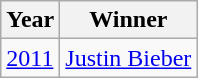<table class="wikitable">
<tr>
<th>Year</th>
<th>Winner</th>
</tr>
<tr>
<td><a href='#'>2011</a></td>
<td><a href='#'>Justin Bieber</a></td>
</tr>
</table>
